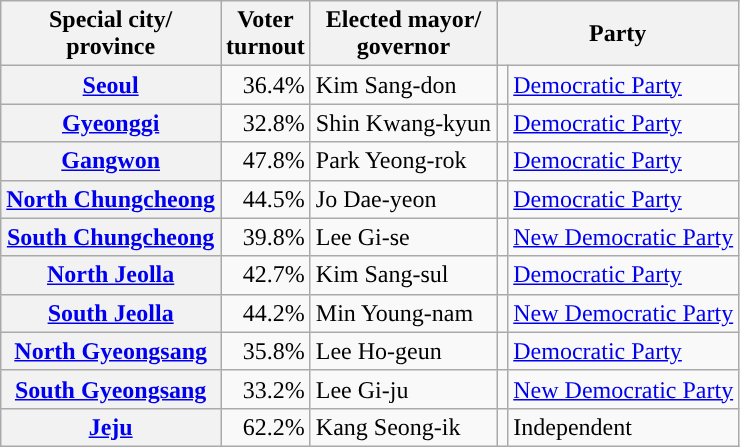<table class="wikitable" style="text-align:right">
<tr>
<th>Special city/<br>province</th>
<th>Voter<br>turnout</th>
<th>Elected mayor/<br>governor</th>
<th colspan="2">Party</th>
</tr>
<tr>
<th><a href='#'>Seoul</a></th>
<td>36.4%</td>
<td align="left">Kim Sang-don</td>
<td></td>
<td align="left"><a href='#'>Democratic Party</a></td>
</tr>
<tr>
<th><a href='#'>Gyeonggi</a></th>
<td>32.8%</td>
<td align="left">Shin Kwang-kyun</td>
<td></td>
<td align="left"><a href='#'>Democratic Party</a></td>
</tr>
<tr>
<th><a href='#'>Gangwon</a></th>
<td>47.8%</td>
<td align="left">Park Yeong-rok</td>
<td></td>
<td align="left"><a href='#'>Democratic Party</a></td>
</tr>
<tr>
<th><a href='#'>North Chungcheong</a></th>
<td>44.5%</td>
<td align="left">Jo Dae-yeon</td>
<td></td>
<td align="left"><a href='#'>Democratic Party</a></td>
</tr>
<tr>
<th><a href='#'>South Chungcheong</a></th>
<td>39.8%</td>
<td align="left">Lee Gi-se</td>
<td></td>
<td align="left"><a href='#'>New Democratic Party</a></td>
</tr>
<tr>
<th><a href='#'>North Jeolla</a></th>
<td>42.7%</td>
<td align="left">Kim Sang-sul</td>
<td></td>
<td align="left"><a href='#'>Democratic Party</a></td>
</tr>
<tr>
<th><a href='#'>South Jeolla</a></th>
<td>44.2%</td>
<td align="left">Min Young-nam</td>
<td></td>
<td align="left"><a href='#'>New Democratic Party</a></td>
</tr>
<tr>
<th><a href='#'>North Gyeongsang</a></th>
<td>35.8%</td>
<td align="left">Lee Ho-geun</td>
<td></td>
<td align="left"><a href='#'>Democratic Party</a></td>
</tr>
<tr>
<th><a href='#'>South Gyeongsang</a></th>
<td>33.2%</td>
<td align="left">Lee Gi-ju</td>
<td></td>
<td align="left"><a href='#'>New Democratic Party</a></td>
</tr>
<tr>
<th><a href='#'>Jeju</a></th>
<td>62.2%</td>
<td align="left">Kang Seong-ik</td>
<td></td>
<td align="left">Independent</td>
</tr>
</table>
